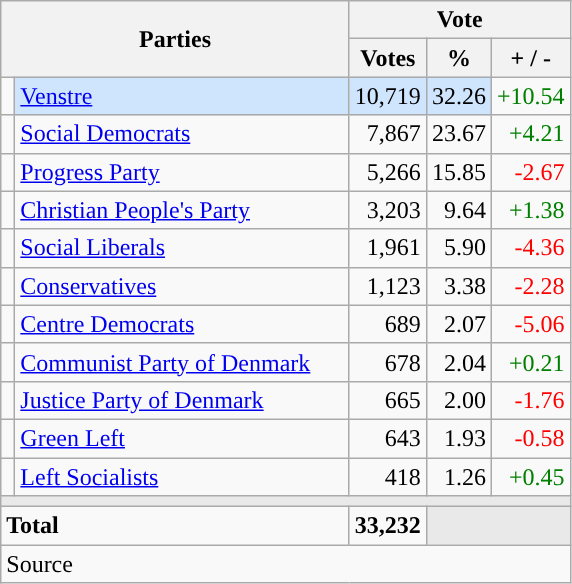<table class="wikitable" style="text-align:right;">
<tr>
<th style="text-align:centre;" rowspan="2" colspan="2" width="225">Parties</th>
<th colspan="3">Vote</th>
</tr>
<tr>
<th width="15">Votes</th>
<th width="15">%</th>
<th width="15">+ / -</th>
</tr>
<tr>
<td width="2" style="color:inherit;background:"></td>
<td bgcolor=#cfe5fe  align="left"><a href='#'>Venstre</a></td>
<td bgcolor=#cfe5fe>10,719</td>
<td bgcolor=#cfe5fe>32.26</td>
<td style=color:green;>+10.54</td>
</tr>
<tr>
<td width="2" style="color:inherit;background:"></td>
<td align="left"><a href='#'>Social Democrats</a></td>
<td>7,867</td>
<td>23.67</td>
<td style=color:green;>+4.21</td>
</tr>
<tr>
<td width="2" style="color:inherit;background:"></td>
<td align="left"><a href='#'>Progress Party</a></td>
<td>5,266</td>
<td>15.85</td>
<td style=color:red;>-2.67</td>
</tr>
<tr>
<td width="2" style="color:inherit;background:"></td>
<td align="left"><a href='#'>Christian People's Party</a></td>
<td>3,203</td>
<td>9.64</td>
<td style=color:green;>+1.38</td>
</tr>
<tr>
<td width="2" style="color:inherit;background:"></td>
<td align="left"><a href='#'>Social Liberals</a></td>
<td>1,961</td>
<td>5.90</td>
<td style=color:red;>-4.36</td>
</tr>
<tr>
<td width="2" style="color:inherit;background:"></td>
<td align="left"><a href='#'>Conservatives</a></td>
<td>1,123</td>
<td>3.38</td>
<td style=color:red;>-2.28</td>
</tr>
<tr>
<td width="2" style="color:inherit;background:"></td>
<td align="left"><a href='#'>Centre Democrats</a></td>
<td>689</td>
<td>2.07</td>
<td style=color:red;>-5.06</td>
</tr>
<tr>
<td width="2" style="color:inherit;background:"></td>
<td align="left"><a href='#'>Communist Party of Denmark</a></td>
<td>678</td>
<td>2.04</td>
<td style=color:green;>+0.21</td>
</tr>
<tr>
<td width="2" style="color:inherit;background:"></td>
<td align="left"><a href='#'>Justice Party of Denmark</a></td>
<td>665</td>
<td>2.00</td>
<td style=color:red;>-1.76</td>
</tr>
<tr>
<td width="2" style="color:inherit;background:"></td>
<td align="left"><a href='#'>Green Left</a></td>
<td>643</td>
<td>1.93</td>
<td style=color:red;>-0.58</td>
</tr>
<tr>
<td width="2" style="color:inherit;background:"></td>
<td align="left"><a href='#'>Left Socialists</a></td>
<td>418</td>
<td>1.26</td>
<td style=color:green;>+0.45</td>
</tr>
<tr>
<td colspan="7" bgcolor="#E9E9E9"></td>
</tr>
<tr>
<td align="left" colspan="2"><strong>Total</strong></td>
<td><strong>33,232</strong></td>
<td bgcolor="#E9E9E9" colspan="2"></td>
</tr>
<tr>
<td align="left" colspan="6">Source</td>
</tr>
</table>
